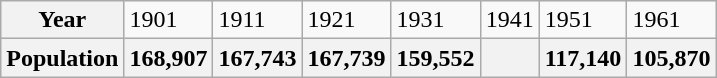<table class="wikitable">
<tr>
<th>Year</th>
<td>1901</td>
<td>1911</td>
<td>1921</td>
<td>1931</td>
<td>1941</td>
<td>1951</td>
<td>1961</td>
</tr>
<tr>
<th>Population</th>
<th>168,907</th>
<th>167,743</th>
<th>167,739</th>
<th>159,552</th>
<th></th>
<th>117,140</th>
<th>105,870</th>
</tr>
</table>
